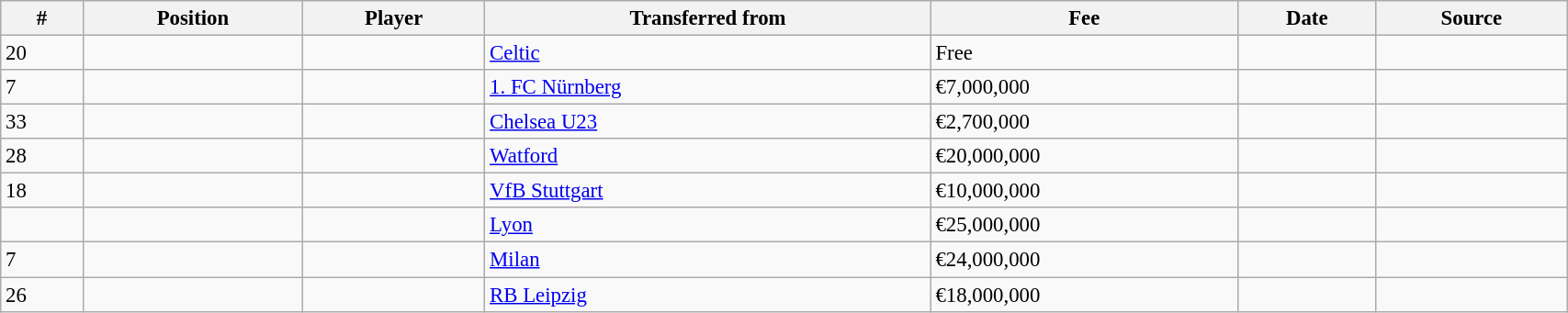<table class="wikitable sortable" style="width:90%; text-align:center; font-size:95%; text-align:left;">
<tr>
<th>#</th>
<th>Position</th>
<th>Player</th>
<th>Transferred from</th>
<th>Fee</th>
<th>Date</th>
<th>Source</th>
</tr>
<tr>
<td>20</td>
<td></td>
<td></td>
<td> <a href='#'>Celtic</a></td>
<td>Free</td>
<td></td>
<td></td>
</tr>
<tr>
<td>7</td>
<td></td>
<td></td>
<td> <a href='#'>1. FC Nürnberg</a></td>
<td>€7,000,000</td>
<td></td>
<td></td>
</tr>
<tr>
<td>33</td>
<td></td>
<td></td>
<td> <a href='#'>Chelsea U23</a></td>
<td>€2,700,000</td>
<td></td>
<td></td>
</tr>
<tr>
<td>28</td>
<td></td>
<td></td>
<td> <a href='#'>Watford</a></td>
<td>€20,000,000</td>
<td></td>
<td></td>
</tr>
<tr>
<td>18</td>
<td></td>
<td></td>
<td> <a href='#'>VfB Stuttgart</a></td>
<td>€10,000,000</td>
<td></td>
<td></td>
</tr>
<tr>
<td></td>
<td></td>
<td></td>
<td> <a href='#'>Lyon</a></td>
<td>€25,000,000</td>
<td></td>
<td></td>
</tr>
<tr>
<td>7</td>
<td></td>
<td></td>
<td> <a href='#'>Milan</a></td>
<td>€24,000,000</td>
<td></td>
<td></td>
</tr>
<tr>
<td>26</td>
<td></td>
<td></td>
<td> <a href='#'>RB Leipzig</a></td>
<td>€18,000,000</td>
<td></td>
<td></td>
</tr>
</table>
